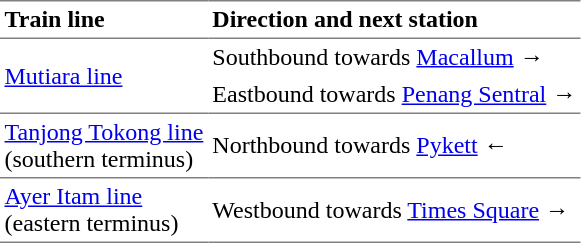<table cellpadding="3" cellspacing="0" border="0">
<tr>
<td style="border-top:solid 1px gray;border-bottom:solid 1px gray;"><strong>Train line</strong></td>
<td style="border-top:solid 1px gray;border-bottom:solid 1px gray;"><strong>Direction and next station</strong></td>
</tr>
<tr>
<td rowspan="2" style="border-bottom:solid 1px grey;"> <a href='#'>Mutiara line</a></td>
<td style="border-bottom:solid 1px white;">Southbound towards <a href='#'>Macallum</a>  →</td>
</tr>
<tr>
<td style="border-bottom:solid 1px gray;">Eastbound towards <a href='#'>Penang Sentral</a>  →</td>
</tr>
<tr>
<td style="border-bottom:solid 1px gray;"> <a href='#'>Tanjong Tokong line</a><br>(southern terminus)</td>
<td style="border-bottom:solid 1px gray;">Northbound towards <a href='#'>Pykett</a>  ←</td>
</tr>
<tr>
<td style="border-bottom:solid 1px gray;"> <a href='#'>Ayer Itam line</a><br>(eastern terminus)</td>
<td style="border-bottom:solid 1px gray;">Westbound towards <a href='#'>Times Square</a>  →</td>
</tr>
</table>
